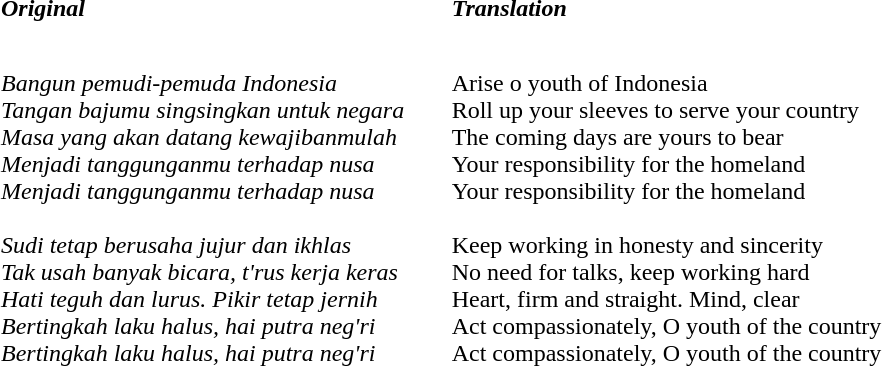<table cellpadding=6>
<tr>
<td style="width:50%;"><strong><em>Original</em></strong></td>
<td style="width:50%;"><strong><em>Translation</em></strong></td>
</tr>
<tr style="vertical-align:top; white-space:nowrap;">
<td style="width:50%;"><br><em>Bangun pemudi-pemuda Indonesia</em><br>
<em>Tangan bajumu singsingkan untuk negara</em><br>
<em>Masa yang akan datang kewajibanmulah</em><br>
<em>Menjadi tanggunganmu terhadap nusa</em><br>
<em>Menjadi tanggunganmu terhadap nusa</em><br>
<br>
<em>Sudi tetap berusaha jujur dan ikhlas</em><br>
<em>Tak usah banyak bicara, t'rus kerja keras</em><br>
<em>Hati teguh dan lurus. Pikir tetap jernih</em><br>
<em>Bertingkah laku halus, hai putra neg'ri</em><br>
<em>Bertingkah laku halus, hai putra neg'ri</em><br></td>
<td style="width:50%;"><br>Arise o youth of Indonesia<br>
Roll up your sleeves to serve your country<br>
The coming days are yours to bear<br>
Your responsibility for the homeland<br>
Your responsibility for the homeland<br>
<br>
Keep working in honesty and sincerity<br>
No need for talks, keep working hard<br>
Heart, firm and straight. Mind, clear<br>
Act compassionately, O youth of the country<br>
Act compassionately, O youth of the country<br></td>
</tr>
</table>
